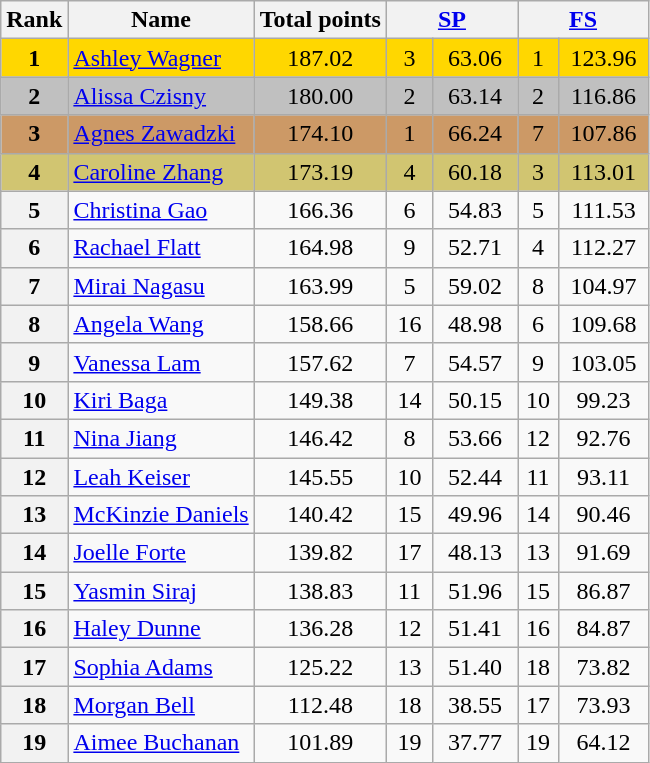<table class="wikitable sortable">
<tr>
<th>Rank</th>
<th>Name</th>
<th>Total points</th>
<th colspan="2" width="80px"><a href='#'>SP</a></th>
<th colspan="2" width="80px"><a href='#'>FS</a></th>
</tr>
<tr bgcolor="gold">
<td align="center"><strong>1</strong></td>
<td><a href='#'>Ashley Wagner</a></td>
<td align="center">187.02</td>
<td align="center">3</td>
<td align="center">63.06</td>
<td align="center">1</td>
<td align="center">123.96</td>
</tr>
<tr bgcolor="silver">
<td align="center"><strong>2</strong></td>
<td><a href='#'>Alissa Czisny</a></td>
<td align="center">180.00</td>
<td align="center">2</td>
<td align="center">63.14</td>
<td align="center">2</td>
<td align="center">116.86</td>
</tr>
<tr bgcolor="cc9966">
<td align="center"><strong>3</strong></td>
<td><a href='#'>Agnes Zawadzki</a></td>
<td align="center">174.10</td>
<td align="center">1</td>
<td align="center">66.24</td>
<td align="center">7</td>
<td align="center">107.86</td>
</tr>
<tr bgcolor="#d1c571">
<td align="center"><strong>4</strong></td>
<td><a href='#'>Caroline Zhang</a></td>
<td align="center">173.19</td>
<td align="center">4</td>
<td align="center">60.18</td>
<td align="center">3</td>
<td align="center">113.01</td>
</tr>
<tr>
<th>5</th>
<td><a href='#'>Christina Gao</a></td>
<td align="center">166.36</td>
<td align="center">6</td>
<td align="center">54.83</td>
<td align="center">5</td>
<td align="center">111.53</td>
</tr>
<tr>
<th>6</th>
<td><a href='#'>Rachael Flatt</a></td>
<td align="center">164.98</td>
<td align="center">9</td>
<td align="center">52.71</td>
<td align="center">4</td>
<td align="center">112.27</td>
</tr>
<tr>
<th>7</th>
<td><a href='#'>Mirai Nagasu</a></td>
<td align="center">163.99</td>
<td align="center">5</td>
<td align="center">59.02</td>
<td align="center">8</td>
<td align="center">104.97</td>
</tr>
<tr>
<th>8</th>
<td><a href='#'>Angela Wang</a></td>
<td align="center">158.66</td>
<td align="center">16</td>
<td align="center">48.98</td>
<td align="center">6</td>
<td align="center">109.68</td>
</tr>
<tr>
<th>9</th>
<td><a href='#'>Vanessa Lam</a></td>
<td align="center">157.62</td>
<td align="center">7</td>
<td align="center">54.57</td>
<td align="center">9</td>
<td align="center">103.05</td>
</tr>
<tr>
<th>10</th>
<td><a href='#'>Kiri Baga</a></td>
<td align="center">149.38</td>
<td align="center">14</td>
<td align="center">50.15</td>
<td align="center">10</td>
<td align="center">99.23</td>
</tr>
<tr>
<th>11</th>
<td><a href='#'>Nina Jiang</a></td>
<td align="center">146.42</td>
<td align="center">8</td>
<td align="center">53.66</td>
<td align="center">12</td>
<td align="center">92.76</td>
</tr>
<tr>
<th>12</th>
<td><a href='#'>Leah Keiser</a></td>
<td align="center">145.55</td>
<td align="center">10</td>
<td align="center">52.44</td>
<td align="center">11</td>
<td align="center">93.11</td>
</tr>
<tr>
<th>13</th>
<td><a href='#'>McKinzie Daniels</a></td>
<td align="center">140.42</td>
<td align="center">15</td>
<td align="center">49.96</td>
<td align="center">14</td>
<td align="center">90.46</td>
</tr>
<tr>
<th>14</th>
<td><a href='#'>Joelle Forte</a></td>
<td align="center">139.82</td>
<td align="center">17</td>
<td align="center">48.13</td>
<td align="center">13</td>
<td align="center">91.69</td>
</tr>
<tr>
<th>15</th>
<td><a href='#'>Yasmin Siraj</a></td>
<td align="center">138.83</td>
<td align="center">11</td>
<td align="center">51.96</td>
<td align="center">15</td>
<td align="center">86.87</td>
</tr>
<tr>
<th>16</th>
<td><a href='#'>Haley Dunne</a></td>
<td align="center">136.28</td>
<td align="center">12</td>
<td align="center">51.41</td>
<td align="center">16</td>
<td align="center">84.87</td>
</tr>
<tr>
<th>17</th>
<td><a href='#'>Sophia Adams</a></td>
<td align="center">125.22</td>
<td align="center">13</td>
<td align="center">51.40</td>
<td align="center">18</td>
<td align="center">73.82</td>
</tr>
<tr>
<th>18</th>
<td><a href='#'>Morgan Bell</a></td>
<td align="center">112.48</td>
<td align="center">18</td>
<td align="center">38.55</td>
<td align="center">17</td>
<td align="center">73.93</td>
</tr>
<tr>
<th>19</th>
<td><a href='#'>Aimee Buchanan</a></td>
<td align="center">101.89</td>
<td align="center">19</td>
<td align="center">37.77</td>
<td align="center">19</td>
<td align="center">64.12</td>
</tr>
</table>
